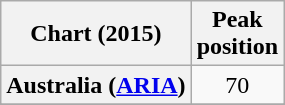<table class="wikitable sortable plainrowheaders" style="text-align:center">
<tr>
<th scope="col">Chart (2015)</th>
<th scope="col">Peak<br>position</th>
</tr>
<tr>
<th scope="row">Australia (<a href='#'>ARIA</a>)</th>
<td>70</td>
</tr>
<tr>
</tr>
<tr>
</tr>
<tr>
</tr>
</table>
